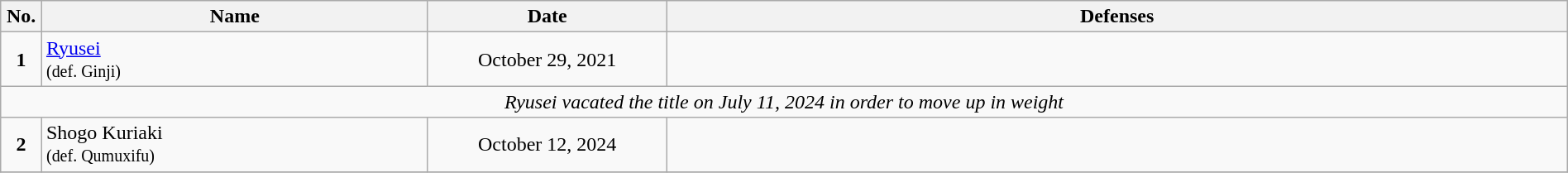<table class="wikitable" style="width:100%; font-size:100%;">
<tr>
<th style= width:1%;">No.</th>
<th style= width:21%;">Name</th>
<th style=width:13%;">Date</th>
<th style= width:49%;">Defenses</th>
</tr>
<tr>
<td align=center><strong>1</strong></td>
<td align=left> <a href='#'>Ryusei</a> <br><small>(def. Ginji)</small></td>
<td align=center>October 29, 2021</td>
<td></td>
</tr>
<tr>
<td colspan=4 align=center><em>Ryusei vacated the title on July 11, 2024 in order to move up in weight</em></td>
</tr>
<tr>
<td align=center><strong>2</strong></td>
<td align=left> Shogo Kuriaki <br><small>(def. Qumuxifu)</small></td>
<td align=center>October 12, 2024</td>
<td></td>
</tr>
<tr>
</tr>
</table>
